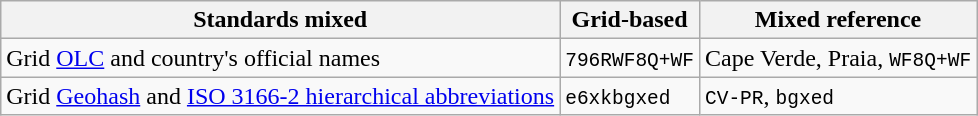<table class="wikitable">
<tr>
<th>Standards mixed</th>
<th>Grid-based</th>
<th>Mixed reference</th>
</tr>
<tr>
<td>Grid <a href='#'>OLC</a> and country's official names</td>
<td><code>796RWF8Q+WF</code></td>
<td>Cape Verde, Praia, <code>WF8Q+WF</code></td>
</tr>
<tr>
<td>Grid <a href='#'>Geohash</a> and <a href='#'>ISO 3166-2 hierarchical abbreviations</a></td>
<td><code>e6xkbgxed</code></td>
<td><code>CV-PR</code>, <code>bgxed</code></td>
</tr>
</table>
